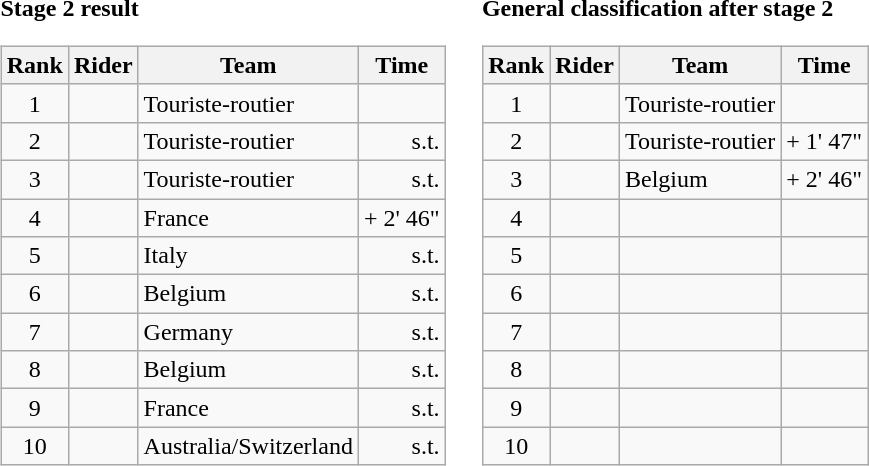<table>
<tr>
<td><strong>Stage 2 result</strong><br><table class="wikitable">
<tr>
<th scope="col">Rank</th>
<th scope="col">Rider</th>
<th scope="col">Team</th>
<th scope="col">Time</th>
</tr>
<tr>
<td style="text-align:center;">1</td>
<td></td>
<td>Touriste-routier</td>
<td style="text-align:right;"></td>
</tr>
<tr>
<td style="text-align:center;">2</td>
<td></td>
<td>Touriste-routier</td>
<td style="text-align:right;">s.t.</td>
</tr>
<tr>
<td style="text-align:center;">3</td>
<td></td>
<td>Touriste-routier</td>
<td style="text-align:right;">s.t.</td>
</tr>
<tr>
<td style="text-align:center;">4</td>
<td></td>
<td>France</td>
<td style="text-align:right;">+ 2' 46"</td>
</tr>
<tr>
<td style="text-align:center;">5</td>
<td></td>
<td>Italy</td>
<td style="text-align:right;">s.t.</td>
</tr>
<tr>
<td style="text-align:center;">6</td>
<td></td>
<td>Belgium</td>
<td style="text-align:right;">s.t.</td>
</tr>
<tr>
<td style="text-align:center;">7</td>
<td></td>
<td>Germany</td>
<td style="text-align:right;">s.t.</td>
</tr>
<tr>
<td style="text-align:center;">8</td>
<td></td>
<td>Belgium</td>
<td style="text-align:right;">s.t.</td>
</tr>
<tr>
<td style="text-align:center;">9</td>
<td></td>
<td>France</td>
<td style="text-align:right;">s.t.</td>
</tr>
<tr>
<td style="text-align:center;">10</td>
<td></td>
<td>Australia/Switzerland</td>
<td style="text-align:right;">s.t.</td>
</tr>
</table>
</td>
<td></td>
<td><strong>General classification after stage 2</strong><br><table class="wikitable">
<tr>
<th scope="col">Rank</th>
<th scope="col">Rider</th>
<th scope="col">Team</th>
<th scope="col">Time</th>
</tr>
<tr>
<td style="text-align:center;">1</td>
<td></td>
<td>Touriste-routier</td>
<td style="text-align:right;"></td>
</tr>
<tr>
<td style="text-align:center;">2</td>
<td></td>
<td>Touriste-routier</td>
<td style="text-align:right;">+ 1' 47"</td>
</tr>
<tr>
<td style="text-align:center;">3</td>
<td></td>
<td>Belgium</td>
<td style="text-align:right;">+ 2' 46"</td>
</tr>
<tr>
<td style="text-align:center;">4</td>
<td></td>
<td></td>
<td></td>
</tr>
<tr>
<td style="text-align:center;">5</td>
<td></td>
<td></td>
<td></td>
</tr>
<tr>
<td style="text-align:center;">6</td>
<td></td>
<td></td>
<td></td>
</tr>
<tr>
<td style="text-align:center;">7</td>
<td></td>
<td></td>
<td></td>
</tr>
<tr>
<td style="text-align:center;">8</td>
<td></td>
<td></td>
<td></td>
</tr>
<tr>
<td style="text-align:center;">9</td>
<td></td>
<td></td>
<td></td>
</tr>
<tr>
<td style="text-align:center;">10</td>
<td></td>
<td></td>
<td></td>
</tr>
</table>
</td>
</tr>
</table>
